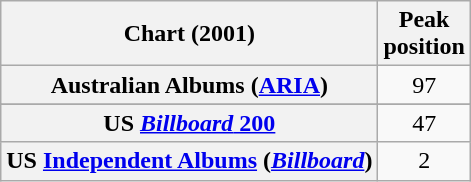<table class="wikitable sortable plainrowheaders" style="text-align:center">
<tr>
<th scope="col">Chart (2001)</th>
<th scope="col">Peak<br>position</th>
</tr>
<tr>
<th scope="row">Australian Albums (<a href='#'>ARIA</a>)</th>
<td>97</td>
</tr>
<tr>
</tr>
<tr>
<th scope="row">US <a href='#'><em>Billboard</em> 200</a></th>
<td>47</td>
</tr>
<tr>
<th scope="row">US <a href='#'>Independent Albums</a> (<em><a href='#'>Billboard</a></em>)</th>
<td>2</td>
</tr>
</table>
